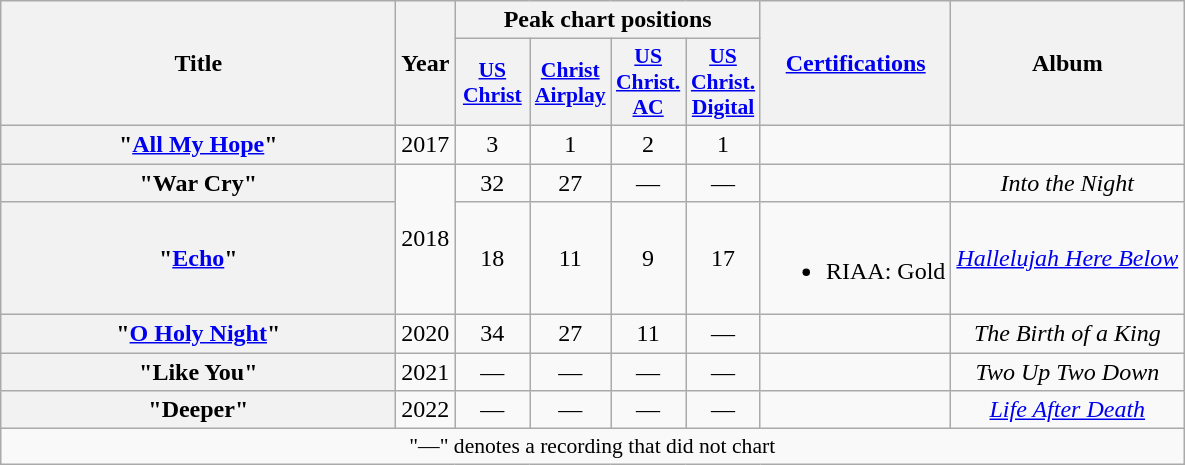<table class="wikitable plainrowheaders" style="text-align:center;">
<tr>
<th scope="col" rowspan="2" style="width:16em;">Title</th>
<th scope="col" rowspan="2">Year</th>
<th scope="col" colspan="4">Peak chart positions</th>
<th rowspan="2"><a href='#'>Certifications</a></th>
<th rowspan="2" scope="col">Album</th>
</tr>
<tr>
<th scope="col" style="width:3em;font-size:90%;"><a href='#'>US<br>Christ</a><br></th>
<th scope="col" style="width:3em;font-size:90%;"><a href='#'>Christ<br>Airplay</a><br></th>
<th scope="col" style="width:3em;font-size:90%;"><a href='#'>US<br>Christ. AC</a><br></th>
<th scope="col" style="width:3em;font-size:90%;"><a href='#'>US<br>Christ.<br>Digital</a><br></th>
</tr>
<tr>
<th scope="row">"<a href='#'>All My Hope</a>"<br></th>
<td rowspan="1">2017</td>
<td>3</td>
<td>1</td>
<td>2</td>
<td>1</td>
<td></td>
<td></td>
</tr>
<tr>
<th scope="row">"War Cry"<br></th>
<td rowspan="2">2018</td>
<td>32</td>
<td>27</td>
<td>—</td>
<td>—</td>
<td></td>
<td><em>Into the Night</em></td>
</tr>
<tr>
<th scope="row">"<a href='#'>Echo</a>"<br></th>
<td>18</td>
<td>11</td>
<td>9</td>
<td>17</td>
<td><br><ul><li>RIAA: Gold</li></ul></td>
<td><em><a href='#'>Hallelujah Here Below</a></em></td>
</tr>
<tr>
<th scope="row">"<a href='#'>O Holy Night</a>"<br></th>
<td>2020</td>
<td>34</td>
<td>27</td>
<td>11</td>
<td>—</td>
<td></td>
<td><em>The Birth of a King</em></td>
</tr>
<tr>
<th scope="row">"Like You"<br></th>
<td>2021</td>
<td>—</td>
<td>—</td>
<td>—</td>
<td>—</td>
<td></td>
<td><em>Two Up Two Down</em></td>
</tr>
<tr>
<th scope="row">"Deeper"<br></th>
<td>2022</td>
<td>—</td>
<td>—</td>
<td>—</td>
<td>—</td>
<td></td>
<td><em><a href='#'>Life After Death</a></em></td>
</tr>
<tr>
<td colspan="8" style="font-size:90%">"—" denotes a recording that did not chart</td>
</tr>
</table>
